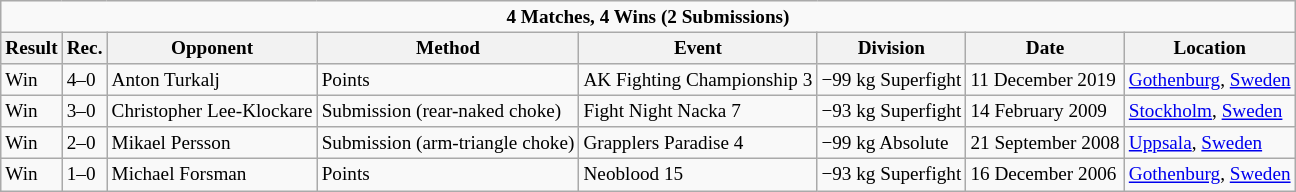<table class="wikitable sortable" style="font-size:80%; text-align:left;">
<tr>
<td colspan=8 style="text-align:center;"><strong>4 Matches, 4 Wins (2 Submissions)</strong></td>
</tr>
<tr>
<th>Result</th>
<th>Rec.</th>
<th>Opponent</th>
<th>Method</th>
<th>Event</th>
<th>Division</th>
<th>Date</th>
<th>Location<br></th>
</tr>
<tr>
<td>Win</td>
<td>4–0</td>
<td> Anton Turkalj</td>
<td>Points</td>
<td>AK Fighting Championship 3</td>
<td>−99 kg Superfight</td>
<td>11 December 2019</td>
<td> <a href='#'>Gothenburg</a>, <a href='#'>Sweden</a></td>
</tr>
<tr>
<td>Win</td>
<td>3–0</td>
<td> Christopher Lee-Klockare</td>
<td>Submission (rear-naked choke)</td>
<td>Fight Night Nacka 7</td>
<td>−93 kg Superfight</td>
<td>14 February 2009</td>
<td> <a href='#'>Stockholm</a>, <a href='#'>Sweden</a></td>
</tr>
<tr>
<td>Win</td>
<td>2–0</td>
<td> Mikael Persson</td>
<td>Submission (arm-triangle choke)</td>
<td>Grapplers Paradise 4</td>
<td>−99 kg Absolute</td>
<td>21 September 2008</td>
<td> <a href='#'>Uppsala</a>, <a href='#'>Sweden</a></td>
</tr>
<tr>
<td>Win</td>
<td>1–0</td>
<td> Michael Forsman</td>
<td>Points</td>
<td>Neoblood 15</td>
<td>−93 kg Superfight</td>
<td>16 December 2006</td>
<td> <a href='#'>Gothenburg</a>, <a href='#'>Sweden</a></td>
</tr>
</table>
